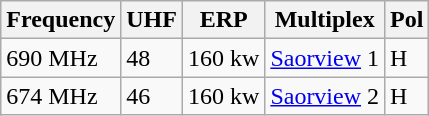<table class="wikitable sortable">
<tr>
<th>Frequency</th>
<th>UHF</th>
<th>ERP</th>
<th>Multiplex</th>
<th>Pol</th>
</tr>
<tr>
<td>690 MHz</td>
<td>48</td>
<td>160 kw</td>
<td><a href='#'>Saorview</a> 1</td>
<td>H</td>
</tr>
<tr>
<td>674 MHz</td>
<td>46</td>
<td>160 kw</td>
<td><a href='#'>Saorview</a> 2</td>
<td>H</td>
</tr>
</table>
